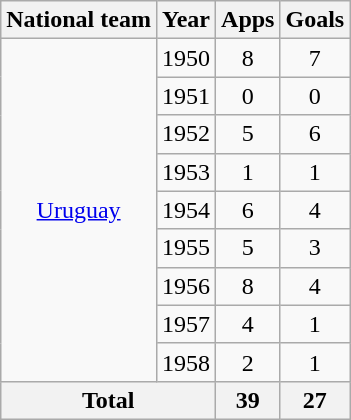<table class=wikitable style=text-align:center>
<tr>
<th>National team</th>
<th>Year</th>
<th>Apps</th>
<th>Goals</th>
</tr>
<tr>
<td rowspan=9><a href='#'>Uruguay</a></td>
<td>1950</td>
<td>8</td>
<td>7</td>
</tr>
<tr>
<td>1951</td>
<td>0</td>
<td>0</td>
</tr>
<tr>
<td>1952</td>
<td>5</td>
<td>6</td>
</tr>
<tr>
<td>1953</td>
<td>1</td>
<td>1</td>
</tr>
<tr>
<td>1954</td>
<td>6</td>
<td>4</td>
</tr>
<tr>
<td>1955</td>
<td>5</td>
<td>3</td>
</tr>
<tr>
<td>1956</td>
<td>8</td>
<td>4</td>
</tr>
<tr>
<td>1957</td>
<td>4</td>
<td>1</td>
</tr>
<tr>
<td>1958</td>
<td>2</td>
<td>1</td>
</tr>
<tr>
<th colspan=2>Total</th>
<th>39</th>
<th>27</th>
</tr>
</table>
